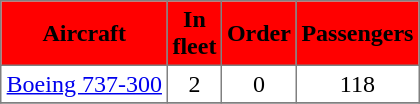<table class="toccolours" border="1" cellpadding="3" style="margin:1em auto; border-collapse:collapse;">
<tr style="background:red;">
<th>Aircraft</th>
<th style="width:25px;">In fleet</th>
<th>Order</th>
<th>Passengers</th>
</tr>
<tr>
<td><a href='#'>Boeing 737-300</a></td>
<td align=center>2</td>
<td align=center>0</td>
<td align=center>118</td>
</tr>
<tr>
</tr>
</table>
